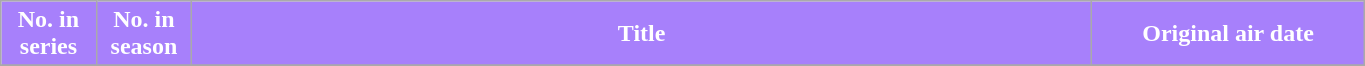<table class="wikitable plainrowheaders" style="width:72%;">
<tr>
<th scope="col" style="background-color: #A780FB; color: #FFFFFF;" width=7%>No. in<br>series</th>
<th scope="col" style="background-color: #A780FB; color: #FFFFFF;" width=7%>No. in<br>season</th>
<th scope="col" style="background-color: #A780FB; color: #FFFFFF;">Title</th>
<th scope="col" style="background-color: #A780FB; color: #FFFFFF;" width=20%>Original air date</th>
</tr>
<tr>
</tr>
</table>
